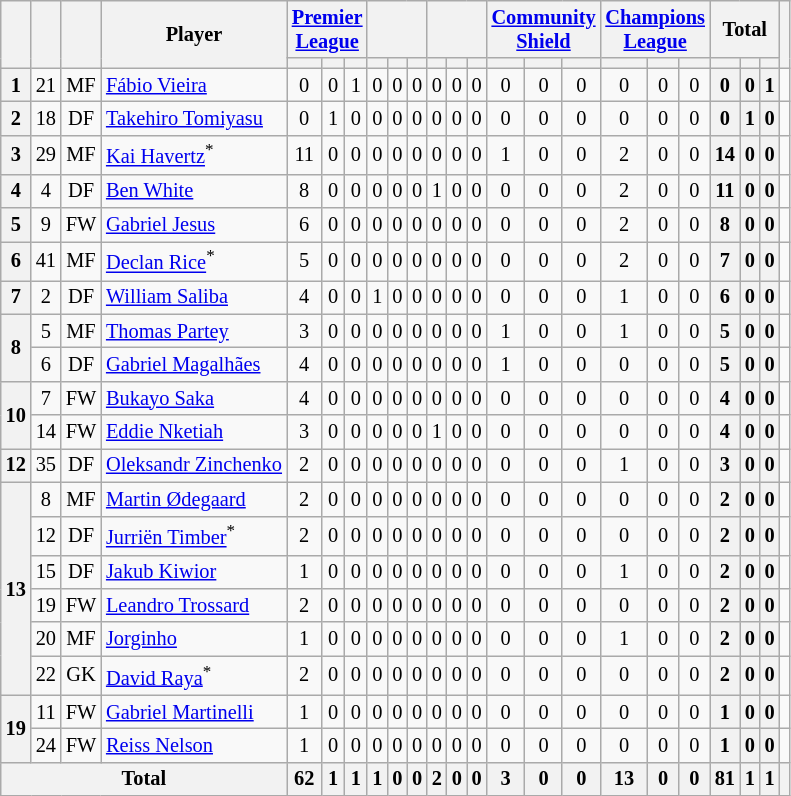<table class="wikitable sortable" style="text-align:center; font-size:85%;">
<tr>
<th rowspan="2"></th>
<th rowspan="2"></th>
<th rowspan="2"></th>
<th rowspan="2">Player</th>
<th colspan="3"><a href='#'>Premier<br>League</a></th>
<th colspan="3"></th>
<th colspan="3"></th>
<th colspan="3"><a href='#'>Community<br>Shield</a></th>
<th colspan="3"><a href='#'>Champions<br>League</a></th>
<th colspan="3">Total</th>
<th rowspan="2" class="unsortable"></th>
</tr>
<tr>
<th></th>
<th></th>
<th></th>
<th></th>
<th></th>
<th></th>
<th></th>
<th></th>
<th></th>
<th></th>
<th></th>
<th></th>
<th></th>
<th></th>
<th></th>
<th></th>
<th></th>
<th></th>
</tr>
<tr>
<th>1</th>
<td>21</td>
<td>MF</td>
<td style="text-align:left;" data-sort-value="Viei"> <a href='#'>Fábio Vieira</a><br></td>
<td>0</td>
<td>0</td>
<td>1<br></td>
<td>0</td>
<td>0</td>
<td>0<br></td>
<td>0</td>
<td>0</td>
<td>0<br></td>
<td>0</td>
<td>0</td>
<td>0<br></td>
<td>0</td>
<td>0</td>
<td>0<br></td>
<th>0</th>
<th>0</th>
<th>1</th>
<td></td>
</tr>
<tr>
<th>2</th>
<td>18</td>
<td>DF</td>
<td style="text-align:left;" data-sort-value="Tomi"> <a href='#'>Takehiro Tomiyasu</a><br></td>
<td>0</td>
<td>1</td>
<td>0<br></td>
<td>0</td>
<td>0</td>
<td>0<br></td>
<td>0</td>
<td>0</td>
<td>0<br></td>
<td>0</td>
<td>0</td>
<td>0<br></td>
<td>0</td>
<td>0</td>
<td>0<br></td>
<th>0</th>
<th>1</th>
<th>0</th>
<td></td>
</tr>
<tr>
<th>3</th>
<td>29</td>
<td>MF</td>
<td style="text-align:left;" data-sort-value="Have"> <a href='#'>Kai Havertz</a><sup>*</sup><br></td>
<td>11</td>
<td>0</td>
<td>0<br></td>
<td>0</td>
<td>0</td>
<td>0<br></td>
<td>0</td>
<td>0</td>
<td>0<br></td>
<td>1</td>
<td>0</td>
<td>0<br></td>
<td>2</td>
<td>0</td>
<td>0<br></td>
<th>14</th>
<th>0</th>
<th>0</th>
<td></td>
</tr>
<tr>
<th>4</th>
<td>4</td>
<td>DF</td>
<td style="text-align:left;" data-sort-value="Whit"> <a href='#'>Ben White</a><br></td>
<td>8</td>
<td>0</td>
<td>0<br></td>
<td>0</td>
<td>0</td>
<td>0<br></td>
<td>1</td>
<td>0</td>
<td>0<br></td>
<td>0</td>
<td>0</td>
<td>0<br></td>
<td>2</td>
<td>0</td>
<td>0<br></td>
<th>11</th>
<th>0</th>
<th>0</th>
<td></td>
</tr>
<tr>
<th>5</th>
<td>9</td>
<td>FW</td>
<td style="text-align:left;" data-sort-value="Jesu"> <a href='#'>Gabriel Jesus</a><br></td>
<td>6</td>
<td>0</td>
<td>0<br></td>
<td>0</td>
<td>0</td>
<td>0<br></td>
<td>0</td>
<td>0</td>
<td>0<br></td>
<td>0</td>
<td>0</td>
<td>0<br></td>
<td>2</td>
<td>0</td>
<td>0<br></td>
<th>8</th>
<th>0</th>
<th>0</th>
<td></td>
</tr>
<tr>
<th>6</th>
<td>41</td>
<td>MF</td>
<td style="text-align:left;" data-sort-value="Rice"> <a href='#'>Declan Rice</a><sup>*</sup><br></td>
<td>5</td>
<td>0</td>
<td>0<br></td>
<td>0</td>
<td>0</td>
<td>0<br></td>
<td>0</td>
<td>0</td>
<td>0<br></td>
<td>0</td>
<td>0</td>
<td>0<br></td>
<td>2</td>
<td>0</td>
<td>0<br></td>
<th>7</th>
<th>0</th>
<th>0</th>
<td></td>
</tr>
<tr>
<th>7</th>
<td>2</td>
<td>DF</td>
<td style="text-align:left;" data-sort-value="Sali"> <a href='#'>William Saliba</a><br></td>
<td>4</td>
<td>0</td>
<td>0<br></td>
<td>1</td>
<td>0</td>
<td>0<br></td>
<td>0</td>
<td>0</td>
<td>0<br></td>
<td>0</td>
<td>0</td>
<td>0<br></td>
<td>1</td>
<td>0</td>
<td>0<br></td>
<th>6</th>
<th>0</th>
<th>0</th>
<td></td>
</tr>
<tr>
<th rowspan="2">8</th>
<td>5</td>
<td>MF</td>
<td style="text-align:left;" data-sort-value="Part"> <a href='#'>Thomas Partey</a><br></td>
<td>3</td>
<td>0</td>
<td>0<br></td>
<td>0</td>
<td>0</td>
<td>0<br></td>
<td>0</td>
<td>0</td>
<td>0<br></td>
<td>1</td>
<td>0</td>
<td>0<br></td>
<td>1</td>
<td>0</td>
<td>0<br></td>
<th>5</th>
<th>0</th>
<th>0</th>
<td></td>
</tr>
<tr>
<td>6</td>
<td>DF</td>
<td style="text-align:left;" data-sort-value="Maga"> <a href='#'>Gabriel Magalhães</a><br></td>
<td>4</td>
<td>0</td>
<td>0<br></td>
<td>0</td>
<td>0</td>
<td>0<br></td>
<td>0</td>
<td>0</td>
<td>0<br></td>
<td>1</td>
<td>0</td>
<td>0<br></td>
<td>0</td>
<td>0</td>
<td>0<br></td>
<th>5</th>
<th>0</th>
<th>0</th>
<td></td>
</tr>
<tr>
<th rowspan="2">10</th>
<td>7</td>
<td>FW</td>
<td style="text-align:left;" data-sort-value="Saka"> <a href='#'>Bukayo Saka</a><br></td>
<td>4</td>
<td>0</td>
<td>0<br></td>
<td>0</td>
<td>0</td>
<td>0<br></td>
<td>0</td>
<td>0</td>
<td>0<br></td>
<td>0</td>
<td>0</td>
<td>0<br></td>
<td>0</td>
<td>0</td>
<td>0<br></td>
<th>4</th>
<th>0</th>
<th>0</th>
<td></td>
</tr>
<tr>
<td>14</td>
<td>FW</td>
<td style="text-align:left;" data-sort-value="Nket"> <a href='#'>Eddie Nketiah</a><br></td>
<td>3</td>
<td>0</td>
<td>0<br></td>
<td>0</td>
<td>0</td>
<td>0<br></td>
<td>1</td>
<td>0</td>
<td>0<br></td>
<td>0</td>
<td>0</td>
<td>0<br></td>
<td>0</td>
<td>0</td>
<td>0<br></td>
<th>4</th>
<th>0</th>
<th>0</th>
<td></td>
</tr>
<tr>
<th>12</th>
<td>35</td>
<td>DF</td>
<td style="text-align:left;" data-sort-value="Zinc"> <a href='#'>Oleksandr Zinchenko</a><br></td>
<td>2</td>
<td>0</td>
<td>0<br></td>
<td>0</td>
<td>0</td>
<td>0<br></td>
<td>0</td>
<td>0</td>
<td>0<br></td>
<td>0</td>
<td>0</td>
<td>0<br></td>
<td>1</td>
<td>0</td>
<td>0<br></td>
<th>3</th>
<th>0</th>
<th>0</th>
<td></td>
</tr>
<tr>
<th rowspan="6">13</th>
<td>8</td>
<td>MF</td>
<td style="text-align:left;" data-sort-value="Odeg"> <a href='#'>Martin Ødegaard</a><br></td>
<td>2</td>
<td>0</td>
<td>0<br></td>
<td>0</td>
<td>0</td>
<td>0<br></td>
<td>0</td>
<td>0</td>
<td>0<br></td>
<td>0</td>
<td>0</td>
<td>0<br></td>
<td>0</td>
<td>0</td>
<td>0<br></td>
<th>2</th>
<th>0</th>
<th>0</th>
<td></td>
</tr>
<tr>
<td>12</td>
<td>DF</td>
<td style="text-align:left;" data-sort-value="Timb"> <a href='#'>Jurriën Timber</a><sup>*</sup><br></td>
<td>2</td>
<td>0</td>
<td>0<br></td>
<td>0</td>
<td>0</td>
<td>0<br></td>
<td>0</td>
<td>0</td>
<td>0<br></td>
<td>0</td>
<td>0</td>
<td>0<br></td>
<td>0</td>
<td>0</td>
<td>0<br></td>
<th>2</th>
<th>0</th>
<th>0</th>
<td></td>
</tr>
<tr>
<td>15</td>
<td>DF</td>
<td style="text-align:left;" data-sort-value="Kiwi"> <a href='#'>Jakub Kiwior</a><br></td>
<td>1</td>
<td>0</td>
<td>0<br></td>
<td>0</td>
<td>0</td>
<td>0<br></td>
<td>0</td>
<td>0</td>
<td>0<br></td>
<td>0</td>
<td>0</td>
<td>0<br></td>
<td>1</td>
<td>0</td>
<td>0<br></td>
<th>2</th>
<th>0</th>
<th>0</th>
<td></td>
</tr>
<tr>
<td>19</td>
<td>FW</td>
<td style="text-align:left;" data-sort-value="Tros"> <a href='#'>Leandro Trossard</a><br></td>
<td>2</td>
<td>0</td>
<td>0<br></td>
<td>0</td>
<td>0</td>
<td>0<br></td>
<td>0</td>
<td>0</td>
<td>0<br></td>
<td>0</td>
<td>0</td>
<td>0<br></td>
<td>0</td>
<td>0</td>
<td>0<br></td>
<th>2</th>
<th>0</th>
<th>0</th>
<td></td>
</tr>
<tr>
<td>20</td>
<td>MF</td>
<td style="text-align:left;" data-sort-value="Jorg"> <a href='#'>Jorginho</a><br></td>
<td>1</td>
<td>0</td>
<td>0<br></td>
<td>0</td>
<td>0</td>
<td>0<br></td>
<td>0</td>
<td>0</td>
<td>0<br></td>
<td>0</td>
<td>0</td>
<td>0<br></td>
<td>1</td>
<td>0</td>
<td>0<br></td>
<th>2</th>
<th>0</th>
<th>0</th>
<td></td>
</tr>
<tr>
<td>22</td>
<td>GK</td>
<td style="text-align:left;" data-sort-value="Raya"> <a href='#'>David Raya</a><sup>*</sup><br></td>
<td>2</td>
<td>0</td>
<td>0<br></td>
<td>0</td>
<td>0</td>
<td>0<br></td>
<td>0</td>
<td>0</td>
<td>0<br></td>
<td>0</td>
<td>0</td>
<td>0<br></td>
<td>0</td>
<td>0</td>
<td>0<br></td>
<th>2</th>
<th>0</th>
<th>0</th>
<td></td>
</tr>
<tr>
<th rowspan="2">19</th>
<td>11</td>
<td>FW</td>
<td style="text-align:left;" data-sort-value="Mart"> <a href='#'>Gabriel Martinelli</a><br></td>
<td>1</td>
<td>0</td>
<td>0<br></td>
<td>0</td>
<td>0</td>
<td>0<br></td>
<td>0</td>
<td>0</td>
<td>0<br></td>
<td>0</td>
<td>0</td>
<td>0<br></td>
<td>0</td>
<td>0</td>
<td>0<br></td>
<th>1</th>
<th>0</th>
<th>0</th>
<td></td>
</tr>
<tr>
<td>24</td>
<td>FW</td>
<td style="text-align:left;" data-sort-value="Nels"> <a href='#'>Reiss Nelson</a><br></td>
<td>1</td>
<td>0</td>
<td>0<br></td>
<td>0</td>
<td>0</td>
<td>0<br></td>
<td>0</td>
<td>0</td>
<td>0<br></td>
<td>0</td>
<td>0</td>
<td>0<br></td>
<td>0</td>
<td>0</td>
<td>0<br></td>
<th>1</th>
<th>0</th>
<th>0</th>
<td></td>
</tr>
<tr>
<th colspan="4">Total<br></th>
<th>62</th>
<th>1</th>
<th>1<br></th>
<th>1</th>
<th>0</th>
<th>0<br></th>
<th>2</th>
<th>0</th>
<th>0<br></th>
<th>3</th>
<th>0</th>
<th>0<br></th>
<th>13</th>
<th>0</th>
<th>0<br></th>
<th>81</th>
<th>1</th>
<th>1</th>
<th></th>
</tr>
</table>
